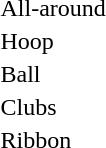<table>
<tr>
<td>All-around<br></td>
<td></td>
<td></td>
<td></td>
</tr>
<tr>
<td>Hoop<br></td>
<td></td>
<td></td>
<td></td>
</tr>
<tr>
<td>Ball<br></td>
<td></td>
<td></td>
<td></td>
</tr>
<tr>
<td>Clubs<br></td>
<td></td>
<td></td>
<td></td>
</tr>
<tr>
<td>Ribbon<br></td>
<td></td>
<td></td>
<td></td>
</tr>
</table>
